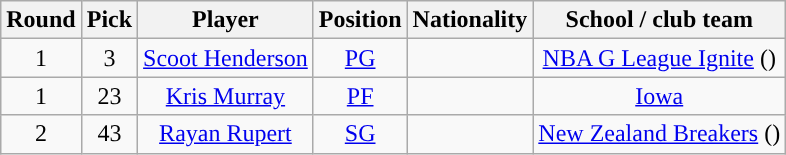<table class="wikitable sortable sortable">
<tr>
<th>Round</th>
<th>Pick</th>
<th>Player</th>
<th>Position</th>
<th>Nationality</th>
<th>School / club team</th>
</tr>
<tr style="text-align: center">
<td>1</td>
<td>3</td>
<td><a href='#'>Scoot Henderson</a></td>
<td><a href='#'>PG</a></td>
<td></td>
<td><a href='#'>NBA G League Ignite</a> ()</td>
</tr>
<tr style="text-align: center">
<td>1</td>
<td>23</td>
<td><a href='#'>Kris Murray</a></td>
<td><a href='#'>PF</a></td>
<td></td>
<td><a href='#'>Iowa</a></td>
</tr>
<tr style="text-align: center">
<td>2</td>
<td>43</td>
<td><a href='#'>Rayan Rupert</a></td>
<td><a href='#'>SG</a></td>
<td></td>
<td><a href='#'>New Zealand Breakers</a> ()</td>
</tr>
</table>
